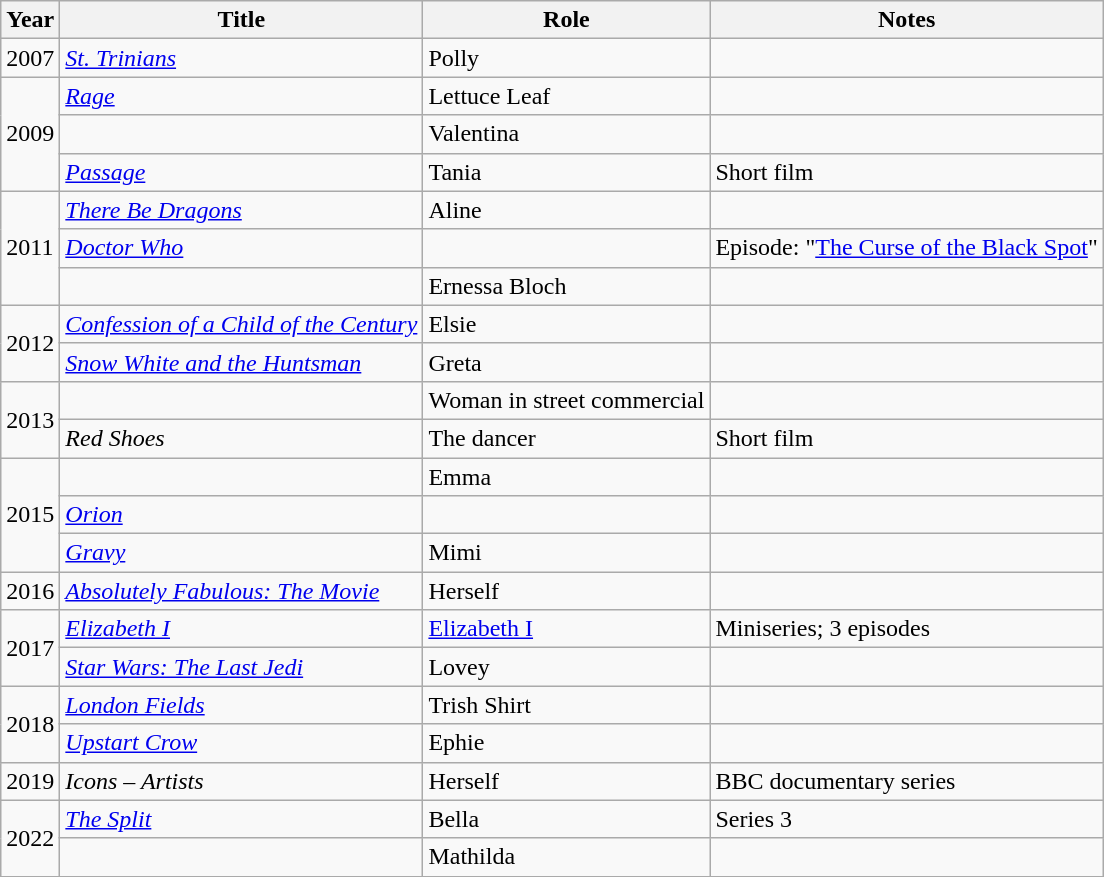<table class="wikitable sortable">
<tr>
<th>Year</th>
<th>Title</th>
<th>Role</th>
<th class="unsortable">Notes</th>
</tr>
<tr>
<td>2007</td>
<td><em><a href='#'>St. Trinians</a></em></td>
<td>Polly</td>
<td></td>
</tr>
<tr>
<td rowspan="3">2009</td>
<td><em><a href='#'>Rage</a></em></td>
<td>Lettuce Leaf</td>
<td></td>
</tr>
<tr>
<td><em></em></td>
<td>Valentina</td>
<td></td>
</tr>
<tr>
<td><em><a href='#'>Passage</a></em></td>
<td>Tania</td>
<td>Short film</td>
</tr>
<tr>
<td rowspan="3">2011</td>
<td><em><a href='#'>There Be Dragons</a></em></td>
<td>Aline</td>
<td></td>
</tr>
<tr>
<td><em><a href='#'>Doctor Who</a></em></td>
<td></td>
<td>Episode: "<a href='#'>The Curse of the Black Spot</a>"</td>
</tr>
<tr>
<td><em></em></td>
<td>Ernessa Bloch</td>
<td></td>
</tr>
<tr>
<td rowspan="2">2012</td>
<td><em><a href='#'>Confession of a Child of the Century</a></em></td>
<td>Elsie</td>
<td></td>
</tr>
<tr>
<td><em><a href='#'>Snow White and the Huntsman</a></em></td>
<td>Greta</td>
<td></td>
</tr>
<tr>
<td rowspan="2">2013</td>
<td><em></em></td>
<td>Woman in street commercial</td>
<td></td>
</tr>
<tr>
<td><em>Red Shoes</em></td>
<td>The dancer</td>
<td>Short film</td>
</tr>
<tr>
<td rowspan="3">2015</td>
<td><em></em></td>
<td>Emma</td>
<td></td>
</tr>
<tr>
<td><em><a href='#'>Orion</a></em></td>
<td></td>
<td></td>
</tr>
<tr>
<td><em><a href='#'>Gravy</a></em></td>
<td>Mimi</td>
<td></td>
</tr>
<tr>
<td>2016</td>
<td><em><a href='#'>Absolutely Fabulous: The Movie</a></em></td>
<td>Herself</td>
<td></td>
</tr>
<tr>
<td rowspan="2">2017</td>
<td><em><a href='#'>Elizabeth I</a></em></td>
<td><a href='#'>Elizabeth I</a></td>
<td>Miniseries; 3 episodes</td>
</tr>
<tr>
<td><em><a href='#'>Star Wars: The Last Jedi</a></em></td>
<td>Lovey</td>
<td></td>
</tr>
<tr>
<td rowspan="2">2018</td>
<td><em><a href='#'>London Fields</a></em></td>
<td>Trish Shirt</td>
<td></td>
</tr>
<tr>
<td><em><a href='#'>Upstart Crow</a></em></td>
<td>Ephie</td>
<td></td>
</tr>
<tr>
<td>2019</td>
<td><em>Icons – Artists</em></td>
<td>Herself</td>
<td>BBC documentary series</td>
</tr>
<tr>
<td rowspan="2">2022</td>
<td><em><a href='#'>The Split</a></em></td>
<td>Bella</td>
<td>Series 3</td>
</tr>
<tr>
<td></td>
<td>Mathilda</td>
<td></td>
</tr>
</table>
